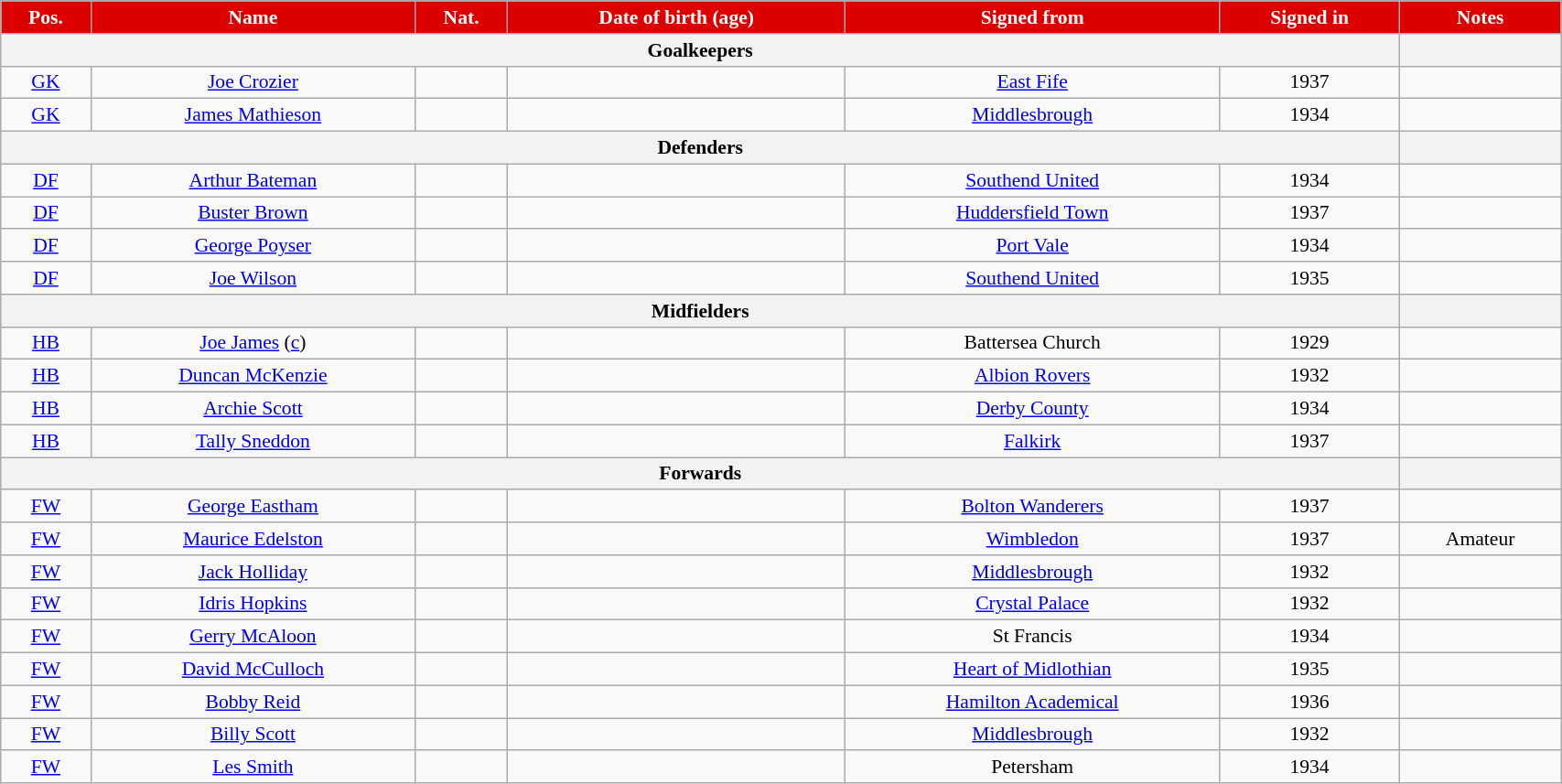<table class="wikitable"  style="text-align:center; font-size:90%; width:90%;">
<tr>
<th style="background:#d00; color:white; text-align:center;">Pos.</th>
<th style="background:#d00; color:white; text-align:center;">Name</th>
<th style="background:#d00; color:white; text-align:center;">Nat.</th>
<th style="background:#d00; color:white; text-align:center;">Date of birth (age)</th>
<th style="background:#d00; color:white; text-align:center;">Signed from</th>
<th style="background:#d00; color:white; text-align:center;">Signed in</th>
<th style="background:#d00; color:white; text-align:center;">Notes</th>
</tr>
<tr>
<th colspan="6">Goalkeepers</th>
<th></th>
</tr>
<tr>
<td><a href='#'>GK</a></td>
<td><a href='#'>Joe Crozier</a></td>
<td></td>
<td></td>
<td><a href='#'>East Fife</a></td>
<td>1937</td>
<td></td>
</tr>
<tr>
<td><a href='#'>GK</a></td>
<td><a href='#'>James Mathieson</a></td>
<td></td>
<td></td>
<td><a href='#'>Middlesbrough</a></td>
<td>1934</td>
<td></td>
</tr>
<tr>
<th colspan="6">Defenders</th>
<th></th>
</tr>
<tr>
<td><a href='#'>DF</a></td>
<td><a href='#'>Arthur Bateman</a></td>
<td></td>
<td></td>
<td><a href='#'>Southend United</a></td>
<td>1934</td>
<td></td>
</tr>
<tr>
<td><a href='#'>DF</a></td>
<td><a href='#'>Buster Brown</a></td>
<td></td>
<td></td>
<td><a href='#'>Huddersfield Town</a></td>
<td>1937</td>
<td></td>
</tr>
<tr>
<td><a href='#'>DF</a></td>
<td><a href='#'>George Poyser</a></td>
<td></td>
<td></td>
<td><a href='#'>Port Vale</a></td>
<td>1934</td>
<td></td>
</tr>
<tr>
<td><a href='#'>DF</a></td>
<td><a href='#'>Joe Wilson</a></td>
<td></td>
<td></td>
<td><a href='#'>Southend United</a></td>
<td>1935</td>
<td></td>
</tr>
<tr>
<th colspan="6">Midfielders</th>
<th></th>
</tr>
<tr>
<td><a href='#'>HB</a></td>
<td><a href='#'>Joe James</a> (<a href='#'>c</a>)</td>
<td></td>
<td></td>
<td>Battersea Church</td>
<td>1929</td>
<td></td>
</tr>
<tr>
<td><a href='#'>HB</a></td>
<td><a href='#'>Duncan McKenzie</a></td>
<td></td>
<td></td>
<td><a href='#'>Albion Rovers</a></td>
<td>1932</td>
<td></td>
</tr>
<tr>
<td><a href='#'>HB</a></td>
<td><a href='#'>Archie Scott</a></td>
<td></td>
<td></td>
<td><a href='#'>Derby County</a></td>
<td>1934</td>
<td></td>
</tr>
<tr>
<td><a href='#'>HB</a></td>
<td><a href='#'>Tally Sneddon</a></td>
<td></td>
<td></td>
<td><a href='#'>Falkirk</a></td>
<td>1937</td>
<td></td>
</tr>
<tr>
<th colspan="6">Forwards</th>
<th></th>
</tr>
<tr>
<td><a href='#'>FW</a></td>
<td><a href='#'>George Eastham</a></td>
<td></td>
<td></td>
<td><a href='#'>Bolton Wanderers</a></td>
<td>1937</td>
<td></td>
</tr>
<tr>
<td><a href='#'>FW</a></td>
<td><a href='#'>Maurice Edelston</a></td>
<td></td>
<td></td>
<td><a href='#'>Wimbledon</a></td>
<td>1937</td>
<td>Amateur</td>
</tr>
<tr>
<td><a href='#'>FW</a></td>
<td><a href='#'>Jack Holliday</a></td>
<td></td>
<td></td>
<td><a href='#'>Middlesbrough</a></td>
<td>1932</td>
<td></td>
</tr>
<tr>
<td><a href='#'>FW</a></td>
<td><a href='#'>Idris Hopkins</a></td>
<td></td>
<td></td>
<td><a href='#'>Crystal Palace</a></td>
<td>1932</td>
<td></td>
</tr>
<tr>
<td><a href='#'>FW</a></td>
<td><a href='#'>Gerry McAloon</a></td>
<td></td>
<td></td>
<td>St Francis</td>
<td>1934</td>
<td></td>
</tr>
<tr>
<td><a href='#'>FW</a></td>
<td><a href='#'>David McCulloch</a></td>
<td></td>
<td></td>
<td><a href='#'>Heart of Midlothian</a></td>
<td>1935</td>
<td></td>
</tr>
<tr>
<td><a href='#'>FW</a></td>
<td><a href='#'>Bobby Reid</a></td>
<td></td>
<td></td>
<td><a href='#'>Hamilton Academical</a></td>
<td>1936</td>
<td></td>
</tr>
<tr>
<td><a href='#'>FW</a></td>
<td><a href='#'>Billy Scott</a></td>
<td></td>
<td></td>
<td><a href='#'>Middlesbrough</a></td>
<td>1932</td>
<td></td>
</tr>
<tr>
<td><a href='#'>FW</a></td>
<td><a href='#'>Les Smith</a></td>
<td></td>
<td></td>
<td>Petersham</td>
<td>1934</td>
<td></td>
</tr>
</table>
